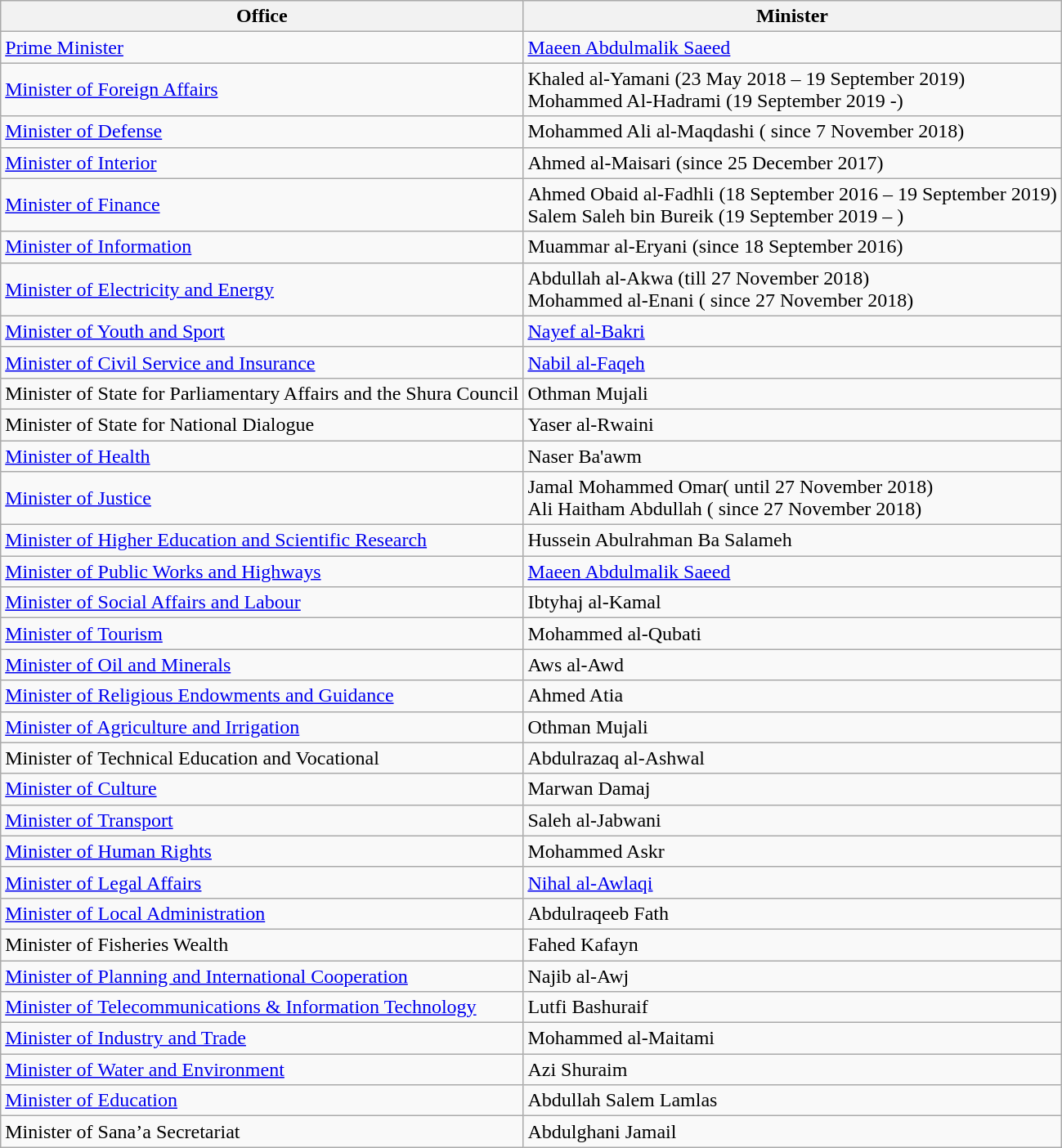<table class="wikitable">
<tr>
<th>Office</th>
<th>Minister</th>
</tr>
<tr>
<td><a href='#'>Prime Minister</a></td>
<td><a href='#'>Maeen Abdulmalik Saeed</a></td>
</tr>
<tr>
<td><a href='#'>Minister of Foreign Affairs</a></td>
<td>Khaled al-Yamani (23 May 2018 – 19 September 2019)<br>Mohammed Al-Hadrami (19 September 2019 -)</td>
</tr>
<tr>
<td><a href='#'>Minister of Defense</a></td>
<td>Mohammed Ali al-Maqdashi ( since 7 November 2018)</td>
</tr>
<tr>
<td><a href='#'>Minister of Interior</a></td>
<td>Ahmed al-Maisari (since 25 December 2017)</td>
</tr>
<tr>
<td><a href='#'>Minister of Finance</a></td>
<td>Ahmed Obaid al-Fadhli (18 September 2016 – 19 September 2019)<br>Salem Saleh bin Bureik (19 September 2019 – )</td>
</tr>
<tr>
<td><a href='#'>Minister of Information</a></td>
<td>Muammar al-Eryani (since 18 September 2016)</td>
</tr>
<tr>
<td><a href='#'>Minister of Electricity and Energy</a></td>
<td>Abdullah al-Akwa (till 27 November 2018)<br>Mohammed al-Enani ( since 27 November 2018)</td>
</tr>
<tr>
<td><a href='#'>Minister of Youth and Sport</a></td>
<td><a href='#'>Nayef al-Bakri</a></td>
</tr>
<tr>
<td><a href='#'>Minister of Civil Service and Insurance</a></td>
<td><a href='#'>Nabil al-Faqeh</a></td>
</tr>
<tr>
<td>Minister of State for Parliamentary Affairs and the Shura Council</td>
<td>Othman Mujali</td>
</tr>
<tr>
<td>Minister of State for National Dialogue</td>
<td>Yaser al-Rwaini</td>
</tr>
<tr>
<td><a href='#'>Minister of Health</a></td>
<td>Naser Ba'awm</td>
</tr>
<tr>
<td><a href='#'>Minister of Justice</a></td>
<td>Jamal Mohammed Omar( until 27 November 2018)<br>Ali Haitham Abdullah ( since 27 November 2018)</td>
</tr>
<tr>
<td><a href='#'>Minister of Higher Education and Scientific Research</a></td>
<td>Hussein Abulrahman Ba Salameh</td>
</tr>
<tr>
<td><a href='#'>Minister of Public Works and Highways</a></td>
<td><a href='#'>Maeen Abdulmalik Saeed</a></td>
</tr>
<tr>
<td><a href='#'>Minister of Social Affairs and Labour</a></td>
<td>Ibtyhaj al-Kamal</td>
</tr>
<tr>
<td><a href='#'>Minister of Tourism</a></td>
<td>Mohammed al-Qubati</td>
</tr>
<tr>
<td><a href='#'>Minister of Oil and Minerals</a></td>
<td>Aws al-Awd</td>
</tr>
<tr>
<td><a href='#'>Minister of Religious Endowments and Guidance</a></td>
<td>Ahmed Atia</td>
</tr>
<tr>
<td><a href='#'>Minister of Agriculture and Irrigation</a></td>
<td>Othman Mujali</td>
</tr>
<tr>
<td>Minister of Technical Education and Vocational</td>
<td>Abdulrazaq al-Ashwal</td>
</tr>
<tr>
<td><a href='#'>Minister of Culture</a></td>
<td>Marwan Damaj</td>
</tr>
<tr>
<td><a href='#'>Minister of Transport</a></td>
<td>Saleh al-Jabwani</td>
</tr>
<tr>
<td><a href='#'>Minister of Human Rights</a></td>
<td>Mohammed Askr</td>
</tr>
<tr>
<td><a href='#'>Minister of Legal Affairs</a></td>
<td><a href='#'>Nihal al-Awlaqi</a></td>
</tr>
<tr>
<td><a href='#'>Minister of Local Administration</a></td>
<td>Abdulraqeeb Fath</td>
</tr>
<tr>
<td>Minister of Fisheries Wealth</td>
<td>Fahed Kafayn</td>
</tr>
<tr>
<td><a href='#'>Minister of Planning and International Cooperation</a></td>
<td>Najib al-Awj</td>
</tr>
<tr>
<td><a href='#'>Minister of Telecommunications & Information Technology</a></td>
<td>Lutfi Bashuraif</td>
</tr>
<tr>
<td><a href='#'>Minister of Industry and Trade</a></td>
<td>Mohammed al-Maitami</td>
</tr>
<tr>
<td><a href='#'>Minister of Water and Environment</a></td>
<td>Azi Shuraim</td>
</tr>
<tr>
<td><a href='#'>Minister of Education</a></td>
<td>Abdullah Salem Lamlas</td>
</tr>
<tr>
<td>Minister of Sana’a Secretariat</td>
<td>Abdulghani Jamail</td>
</tr>
</table>
